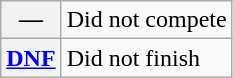<table class="wikitable">
<tr>
<th scope="row">—</th>
<td>Did not compete</td>
</tr>
<tr>
<th scope="row"><a href='#'>DNF</a></th>
<td>Did not finish</td>
</tr>
</table>
